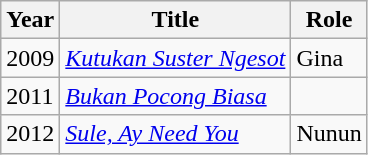<table class="wikitable">
<tr>
<th>Year</th>
<th>Title</th>
<th>Role</th>
</tr>
<tr>
<td>2009</td>
<td><em><a href='#'>Kutukan Suster Ngesot</a></em></td>
<td>Gina</td>
</tr>
<tr>
<td>2011</td>
<td><em><a href='#'>Bukan Pocong Biasa</a></em></td>
<td></td>
</tr>
<tr>
<td>2012</td>
<td><em><a href='#'>Sule, Ay Need You</a></em></td>
<td>Nunun</td>
</tr>
</table>
